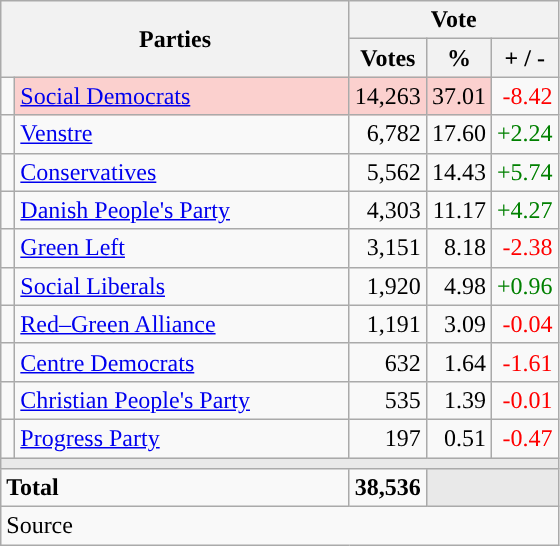<table class="wikitable" style="text-align:right;">
<tr>
<th style="text-align:centre;" rowspan="2" colspan="2" width="225">Parties</th>
<th colspan="3">Vote</th>
</tr>
<tr>
<th width="15">Votes</th>
<th width="15">%</th>
<th width="15">+ / -</th>
</tr>
<tr>
<td width="2" style="color:inherit;background:"></td>
<td bgcolor=#fbd0ce  align="left"><a href='#'>Social Democrats</a></td>
<td bgcolor=#fbd0ce>14,263</td>
<td bgcolor=#fbd0ce>37.01</td>
<td style=color:red;>-8.42</td>
</tr>
<tr>
<td width="2" style="color:inherit;background:"></td>
<td align="left"><a href='#'>Venstre</a></td>
<td>6,782</td>
<td>17.60</td>
<td style=color:green;>+2.24</td>
</tr>
<tr>
<td width="2" style="color:inherit;background:"></td>
<td align="left"><a href='#'>Conservatives</a></td>
<td>5,562</td>
<td>14.43</td>
<td style=color:green;>+5.74</td>
</tr>
<tr>
<td width="2" style="color:inherit;background:"></td>
<td align="left"><a href='#'>Danish People's Party</a></td>
<td>4,303</td>
<td>11.17</td>
<td style=color:green;>+4.27</td>
</tr>
<tr>
<td width="2" style="color:inherit;background:"></td>
<td align="left"><a href='#'>Green Left</a></td>
<td>3,151</td>
<td>8.18</td>
<td style=color:red;>-2.38</td>
</tr>
<tr>
<td width="2" style="color:inherit;background:"></td>
<td align="left"><a href='#'>Social Liberals</a></td>
<td>1,920</td>
<td>4.98</td>
<td style=color:green;>+0.96</td>
</tr>
<tr>
<td width="2" style="color:inherit;background:"></td>
<td align="left"><a href='#'>Red–Green Alliance</a></td>
<td>1,191</td>
<td>3.09</td>
<td style=color:red;>-0.04</td>
</tr>
<tr>
<td width="2" style="color:inherit;background:"></td>
<td align="left"><a href='#'>Centre Democrats</a></td>
<td>632</td>
<td>1.64</td>
<td style=color:red;>-1.61</td>
</tr>
<tr>
<td width="2" style="color:inherit;background:"></td>
<td align="left"><a href='#'>Christian People's Party</a></td>
<td>535</td>
<td>1.39</td>
<td style=color:red;>-0.01</td>
</tr>
<tr>
<td width="2" style="color:inherit;background:"></td>
<td align="left"><a href='#'>Progress Party</a></td>
<td>197</td>
<td>0.51</td>
<td style=color:red;>-0.47</td>
</tr>
<tr>
<td colspan="7" bgcolor="#E9E9E9"></td>
</tr>
<tr>
<td align="left" colspan="2"><strong>Total</strong></td>
<td><strong>38,536</strong></td>
<td bgcolor="#E9E9E9" colspan="2"></td>
</tr>
<tr>
<td align="left" colspan="6">Source</td>
</tr>
</table>
